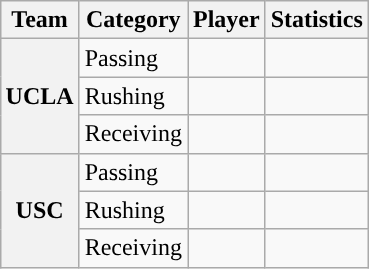<table class="wikitable" style="float:right">
<tr>
<th>Team</th>
<th>Category</th>
<th>Player</th>
<th>Statistics</th>
</tr>
<tr>
<th rowspan=3>UCLA</th>
<td>Passing</td>
<td></td>
<td></td>
</tr>
<tr>
<td>Rushing</td>
<td></td>
<td></td>
</tr>
<tr>
<td>Receiving</td>
<td></td>
<td></td>
</tr>
<tr>
<th rowspan=3>USC</th>
<td>Passing</td>
<td></td>
<td></td>
</tr>
<tr>
<td>Rushing</td>
<td></td>
<td></td>
</tr>
<tr>
<td>Receiving</td>
<td></td>
<td></td>
</tr>
</table>
